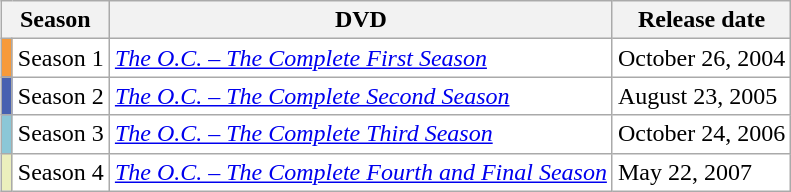<table class="wikitable" style="background:#fff; margin-left:15px;">
<tr>
<th colspan="2">Season</th>
<th>DVD</th>
<th>Release date</th>
</tr>
<tr>
<td style="background:#f79a3a;"></td>
<td>Season 1</td>
<td><a href='#'><em>The O.C. – The Complete First Season</em></a></td>
<td>October 26, 2004</td>
</tr>
<tr>
<td style="background:#4761b1;"></td>
<td>Season 2</td>
<td><a href='#'><em>The O.C. – The Complete Second Season</em></a></td>
<td>August 23, 2005</td>
</tr>
<tr>
<td style="background:#8bc7d7;"></td>
<td>Season 3</td>
<td><a href='#'><em>The O.C. – The Complete Third Season</em></a></td>
<td>October 24, 2006</td>
</tr>
<tr>
<td style="background:#ebefbd;"></td>
<td>Season 4</td>
<td><a href='#'><em>The O.C. – The Complete Fourth and Final Season</em></a></td>
<td>May 22, 2007</td>
</tr>
</table>
